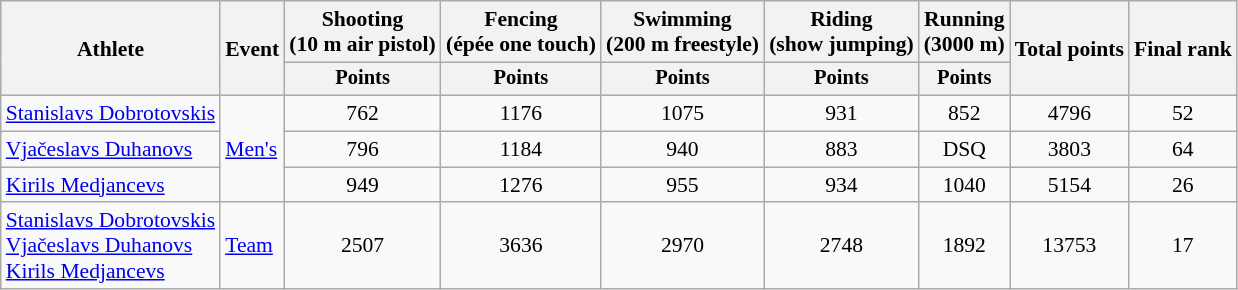<table class="wikitable" style="font-size:90%">
<tr>
<th rowspan="2">Athlete</th>
<th rowspan="2">Event</th>
<th>Shooting<br><span>(10 m air pistol)</span></th>
<th>Fencing<br><span>(épée one touch)</span></th>
<th>Swimming<br><span>(200 m freestyle)</span></th>
<th>Riding<br><span>(show jumping)</span></th>
<th>Running<br><span>(3000 m)</span></th>
<th rowspan=2>Total points</th>
<th rowspan=2>Final rank</th>
</tr>
<tr style="font-size:95%">
<th>Points</th>
<th>Points</th>
<th>Points</th>
<th>Points</th>
<th>Points</th>
</tr>
<tr align=center>
<td align=left><a href='#'>Stanislavs Dobrotovskis</a></td>
<td align=left rowspan=3><a href='#'>Men's</a></td>
<td>762</td>
<td>1176</td>
<td>1075</td>
<td>931</td>
<td>852</td>
<td>4796</td>
<td>52</td>
</tr>
<tr align=center>
<td align=left><a href='#'>Vjačeslavs Duhanovs</a></td>
<td>796</td>
<td>1184</td>
<td>940</td>
<td>883</td>
<td>DSQ</td>
<td>3803</td>
<td>64</td>
</tr>
<tr align=center>
<td align=left><a href='#'>Kirils Medjancevs</a></td>
<td>949</td>
<td>1276</td>
<td>955</td>
<td>934</td>
<td>1040</td>
<td>5154</td>
<td>26</td>
</tr>
<tr align=center>
<td align=left><a href='#'>Stanislavs Dobrotovskis</a><br><a href='#'>Vjačeslavs Duhanovs</a><br><a href='#'>Kirils Medjancevs</a></td>
<td align=left><a href='#'>Team</a></td>
<td>2507</td>
<td>3636</td>
<td>2970</td>
<td>2748</td>
<td>1892</td>
<td>13753</td>
<td>17</td>
</tr>
</table>
